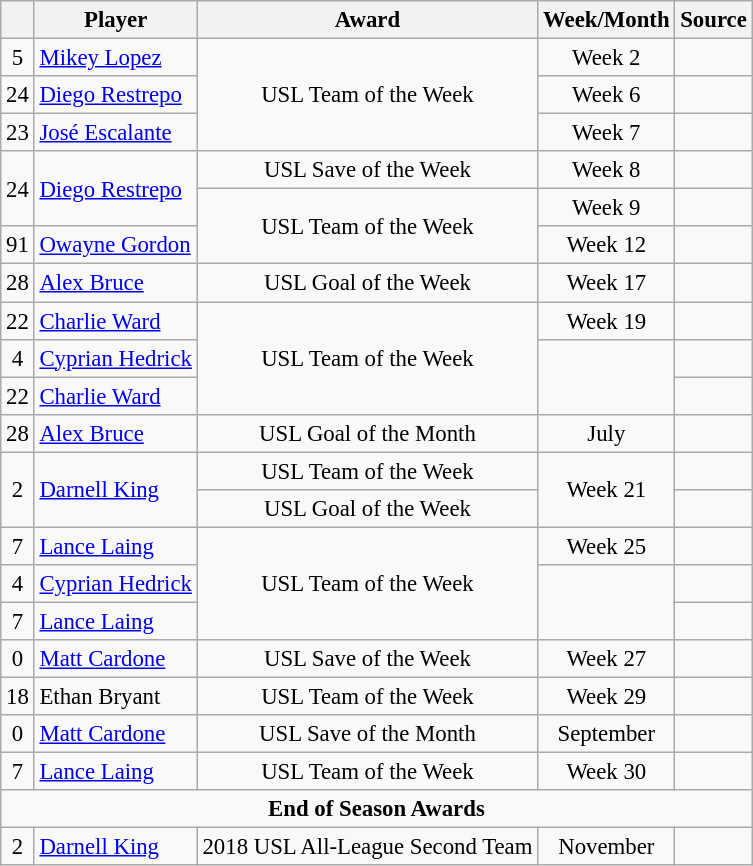<table class="wikitable sortable" style="text-align:left; font-size:95%;">
<tr>
<th></th>
<th>Player</th>
<th>Award</th>
<th>Week/Month</th>
<th>Source</th>
</tr>
<tr>
<td align=center>5</td>
<td> <a href='#'>Mikey Lopez</a></td>
<td rowspan=3 align=center>USL Team of the Week</td>
<td rowspan=1 style="text-align:center;">Week 2</td>
<td align=center></td>
</tr>
<tr>
<td align=center>24</td>
<td> <a href='#'>Diego Restrepo</a></td>
<td rowspan=1 style="text-align:center;">Week 6</td>
<td align=center></td>
</tr>
<tr>
<td align=center>23</td>
<td> <a href='#'>José Escalante</a></td>
<td rowspan=1 style="text-align:center;">Week 7</td>
<td align=center></td>
</tr>
<tr>
<td rowspan=2 align=center>24</td>
<td rowspan=2> <a href='#'>Diego Restrepo</a></td>
<td align=center>USL Save of the Week</td>
<td rowspan=1 style="text-align:center;">Week 8</td>
<td align=center></td>
</tr>
<tr>
<td rowspan=2 align=center>USL Team of the Week</td>
<td rowspan=1 style="text-align:center;">Week 9</td>
<td align=center></td>
</tr>
<tr>
<td align=center>91</td>
<td> <a href='#'>Owayne Gordon</a></td>
<td rowspan=1 style="text-align:center;">Week 12</td>
<td align=center></td>
</tr>
<tr>
<td align=center>28</td>
<td> <a href='#'>Alex Bruce</a></td>
<td align=center>USL Goal of the Week</td>
<td rowspan=1 style="text-align:center;">Week 17</td>
<td align=center></td>
</tr>
<tr>
<td align=center>22</td>
<td> <a href='#'>Charlie Ward</a></td>
<td rowspan=3 align=center>USL Team of the Week</td>
<td rowspan=1 style="text-align:center;">Week 19</td>
<td align=center></td>
</tr>
<tr>
<td align=center>4</td>
<td> <a href='#'>Cyprian Hedrick</a></td>
<td rowspan=2 align=center></td>
<td align=center></td>
</tr>
<tr>
<td align=center>22</td>
<td> <a href='#'>Charlie Ward</a></td>
<td align=center></td>
</tr>
<tr>
<td align=center>28</td>
<td> <a href='#'>Alex Bruce</a></td>
<td align=center>USL Goal of the Month</td>
<td rowspan=1 style="text-align:center;">July</td>
<td align=center></td>
</tr>
<tr>
<td rowspan=2 align=center>2</td>
<td rowspan=2> <a href='#'>Darnell King</a></td>
<td align=center>USL Team of the Week</td>
<td rowspan=2 style="text-align:center;">Week 21</td>
<td align=center></td>
</tr>
<tr>
<td align=center>USL Goal of the Week</td>
<td align=center></td>
</tr>
<tr>
<td align=center>7</td>
<td> <a href='#'>Lance Laing</a></td>
<td rowspan=3 align=center>USL Team of the Week</td>
<td rowspan=1 style="text-align:center;">Week 25</td>
<td align=center></td>
</tr>
<tr>
<td align=center>4</td>
<td> <a href='#'>Cyprian Hedrick</a></td>
<td rowspan=2 align=center></td>
<td align=center></td>
</tr>
<tr>
<td align=center>7</td>
<td> <a href='#'>Lance Laing</a></td>
<td align=center></td>
</tr>
<tr>
<td align=center>0</td>
<td> <a href='#'>Matt Cardone</a></td>
<td align=center>USL Save of the Week</td>
<td rowspan=1 style="text-align:center;">Week 27</td>
<td align=center></td>
</tr>
<tr>
<td align=center>18</td>
<td> Ethan Bryant</td>
<td align=center>USL Team of the Week</td>
<td rowspan=1 style="text-align:center;">Week 29</td>
<td align=center></td>
</tr>
<tr>
<td align=center>0</td>
<td> <a href='#'>Matt Cardone</a></td>
<td align=center>USL Save of the Month</td>
<td rowspan=1 style="text-align:center;">September</td>
<td align=center></td>
</tr>
<tr>
<td align=center>7</td>
<td> <a href='#'>Lance Laing</a></td>
<td align=center>USL Team of the Week</td>
<td rowspan=1 style="text-align:center;">Week 30</td>
<td align=center></td>
</tr>
<tr>
<td colspan="6" align=center font-size:95%><strong>End of Season Awards</strong></td>
</tr>
<tr>
<td align=center>2</td>
<td> <a href='#'>Darnell King</a></td>
<td rowspan=2 align=center>2018 USL All-League Second Team</td>
<td rowspan=5 style="text-align:center;">November</td>
<td align=center></td>
</tr>
</table>
